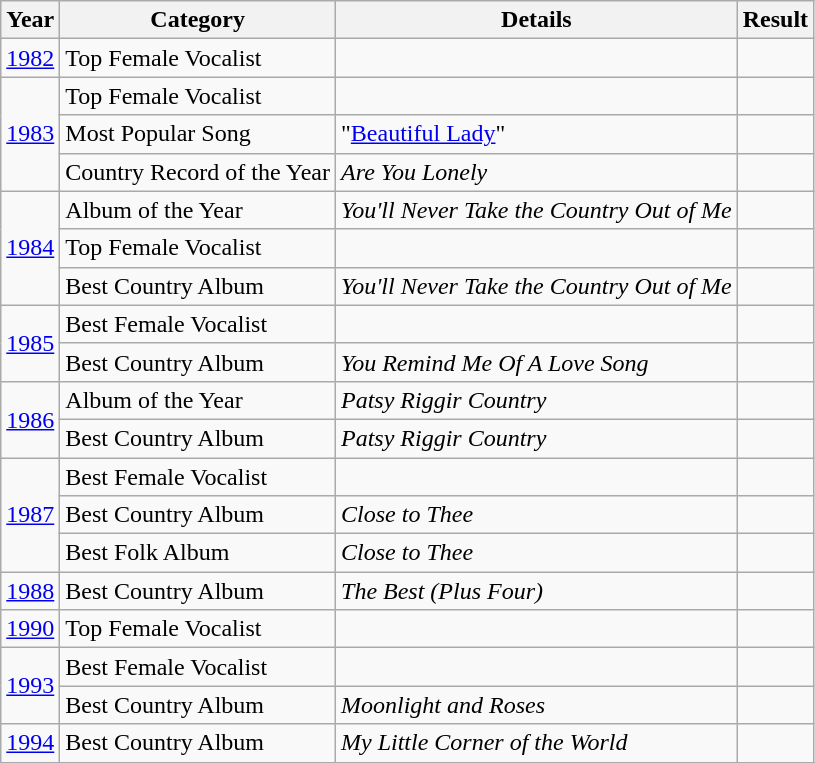<table class="wikitable sortable">
<tr>
<th>Year</th>
<th>Category </th>
<th>Details</th>
<th>Result</th>
</tr>
<tr>
<td><a href='#'>1982</a></td>
<td>Top Female Vocalist</td>
<td></td>
<td></td>
</tr>
<tr>
<td rowspan=3><a href='#'>1983</a></td>
<td>Top Female Vocalist</td>
<td></td>
<td></td>
</tr>
<tr>
<td>Most Popular Song</td>
<td>"<a href='#'>Beautiful Lady</a>"</td>
<td></td>
</tr>
<tr>
<td>Country Record of the Year</td>
<td><em>Are You Lonely</em></td>
<td></td>
</tr>
<tr>
<td rowspan=3><a href='#'>1984</a></td>
<td>Album of the Year</td>
<td><em>You'll Never Take the Country Out of Me</em></td>
<td></td>
</tr>
<tr>
<td>Top Female Vocalist</td>
<td></td>
<td></td>
</tr>
<tr>
<td>Best Country Album</td>
<td><em>You'll Never Take the Country Out of Me</em></td>
<td></td>
</tr>
<tr>
<td rowspan=2><a href='#'>1985</a></td>
<td>Best Female Vocalist</td>
<td></td>
<td></td>
</tr>
<tr>
<td>Best Country Album</td>
<td><em>You Remind Me Of A Love Song</em></td>
<td></td>
</tr>
<tr>
<td rowspan=2><a href='#'>1986</a></td>
<td>Album of the Year</td>
<td><em>Patsy Riggir Country</em></td>
<td></td>
</tr>
<tr>
<td>Best Country Album</td>
<td><em>Patsy Riggir Country</em></td>
<td></td>
</tr>
<tr>
<td rowspan=3><a href='#'>1987</a></td>
<td>Best Female Vocalist</td>
<td></td>
<td></td>
</tr>
<tr>
<td>Best Country Album</td>
<td><em>Close to Thee</em></td>
<td></td>
</tr>
<tr>
<td>Best Folk Album</td>
<td><em>Close to Thee</em></td>
<td></td>
</tr>
<tr>
<td><a href='#'>1988</a></td>
<td>Best Country Album</td>
<td><em>The Best (Plus Four)</em></td>
<td></td>
</tr>
<tr>
<td><a href='#'>1990</a></td>
<td>Top Female Vocalist</td>
<td></td>
<td></td>
</tr>
<tr>
<td rowspan=2><a href='#'>1993</a></td>
<td>Best Female Vocalist</td>
<td></td>
<td></td>
</tr>
<tr>
<td>Best Country Album</td>
<td><em>Moonlight and Roses</em></td>
<td></td>
</tr>
<tr>
<td><a href='#'>1994</a></td>
<td>Best Country Album</td>
<td><em>My Little Corner of the World</em></td>
<td></td>
</tr>
<tr>
</tr>
</table>
